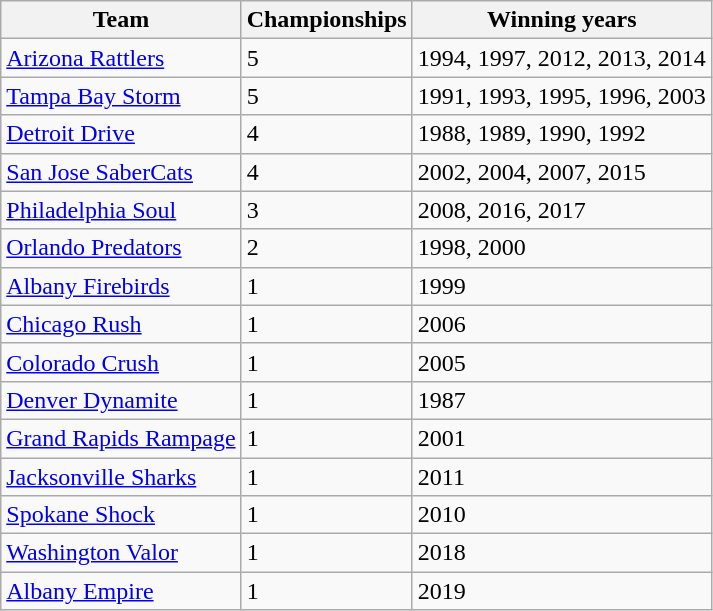<table class="wikitable">
<tr>
<th>Team</th>
<th>Championships</th>
<th>Winning years</th>
</tr>
<tr>
<td><a href='#'>Arizona Rattlers</a></td>
<td>5</td>
<td>1994, 1997, 2012, 2013, 2014</td>
</tr>
<tr>
<td><a href='#'>Tampa Bay Storm</a></td>
<td>5</td>
<td>1991, 1993, 1995, 1996, 2003</td>
</tr>
<tr>
<td><a href='#'>Detroit Drive</a></td>
<td>4</td>
<td>1988, 1989, 1990, 1992</td>
</tr>
<tr>
<td><a href='#'>San Jose SaberCats</a></td>
<td>4</td>
<td>2002, 2004, 2007, 2015</td>
</tr>
<tr>
<td><a href='#'>Philadelphia Soul</a></td>
<td>3</td>
<td>2008, 2016, 2017</td>
</tr>
<tr>
<td><a href='#'>Orlando Predators</a></td>
<td>2</td>
<td>1998, 2000</td>
</tr>
<tr>
<td><a href='#'>Albany Firebirds</a></td>
<td>1</td>
<td>1999</td>
</tr>
<tr>
<td><a href='#'>Chicago Rush</a></td>
<td>1</td>
<td>2006</td>
</tr>
<tr>
<td><a href='#'>Colorado Crush</a></td>
<td>1</td>
<td>2005</td>
</tr>
<tr>
<td><a href='#'>Denver Dynamite</a></td>
<td>1</td>
<td>1987</td>
</tr>
<tr>
<td><a href='#'>Grand Rapids Rampage</a></td>
<td>1</td>
<td>2001</td>
</tr>
<tr>
<td><a href='#'>Jacksonville Sharks</a></td>
<td>1</td>
<td>2011</td>
</tr>
<tr>
<td><a href='#'>Spokane Shock</a></td>
<td>1</td>
<td>2010</td>
</tr>
<tr>
<td><a href='#'>Washington Valor</a></td>
<td>1</td>
<td>2018</td>
</tr>
<tr>
<td><a href='#'>Albany Empire</a></td>
<td>1</td>
<td>2019</td>
</tr>
</table>
